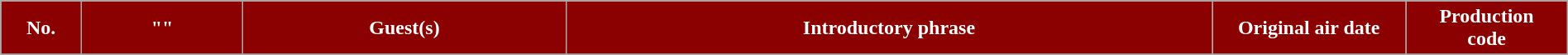<table class="wikitable plainrowheaders" style="width:100%; margin:auto;">
<tr>
<th style="background-color: #8B0000; color:#ffffff" width=5%><abbr>No.</abbr></th>
<th style="background-color: #8B0000; color:#ffffff" width=10%>"<a href='#'></a>"</th>
<th style="background-color: #8B0000; color:#ffffff" width=20%>Guest(s)</th>
<th style="background-color: #8B0000; color:#ffffff" width=40%>Introductory phrase</th>
<th style="background-color: #8B0000; color:#ffffff" width=12%>Original air date</th>
<th style="background-color: #8B0000; color:#ffffff" width=10%>Production <br> code</th>
</tr>
<tr>
</tr>
</table>
